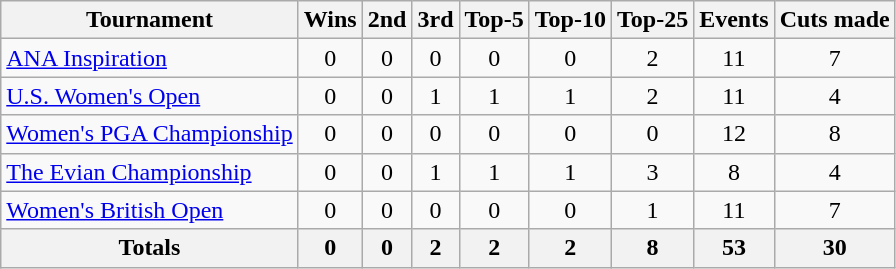<table class=wikitable style=text-align:center>
<tr>
<th>Tournament</th>
<th>Wins</th>
<th>2nd</th>
<th>3rd</th>
<th>Top-5</th>
<th>Top-10</th>
<th>Top-25</th>
<th>Events</th>
<th>Cuts made</th>
</tr>
<tr>
<td align=left><a href='#'>ANA Inspiration</a></td>
<td>0</td>
<td>0</td>
<td>0</td>
<td>0</td>
<td>0</td>
<td>2</td>
<td>11</td>
<td>7</td>
</tr>
<tr>
<td align=left><a href='#'>U.S. Women's Open</a></td>
<td>0</td>
<td>0</td>
<td>1</td>
<td>1</td>
<td>1</td>
<td>2</td>
<td>11</td>
<td>4</td>
</tr>
<tr>
<td align=left><a href='#'>Women's PGA Championship</a></td>
<td>0</td>
<td>0</td>
<td>0</td>
<td>0</td>
<td>0</td>
<td>0</td>
<td>12</td>
<td>8</td>
</tr>
<tr>
<td align=left><a href='#'>The Evian Championship</a></td>
<td>0</td>
<td>0</td>
<td>1</td>
<td>1</td>
<td>1</td>
<td>3</td>
<td>8</td>
<td>4</td>
</tr>
<tr>
<td align=left><a href='#'>Women's British Open</a></td>
<td>0</td>
<td>0</td>
<td>0</td>
<td>0</td>
<td>0</td>
<td>1</td>
<td>11</td>
<td>7</td>
</tr>
<tr>
<th>Totals</th>
<th>0</th>
<th>0</th>
<th>2</th>
<th>2</th>
<th>2</th>
<th>8</th>
<th>53</th>
<th>30</th>
</tr>
</table>
